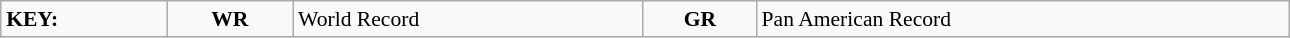<table class="wikitable" style="margin:0.5em auto; font-size:90%;position:relative;" width=68%>
<tr>
<td><strong>KEY:</strong></td>
<td align=center><strong>WR</strong></td>
<td>World Record</td>
<td align=center><strong>GR</strong></td>
<td>Pan American Record</td>
</tr>
</table>
